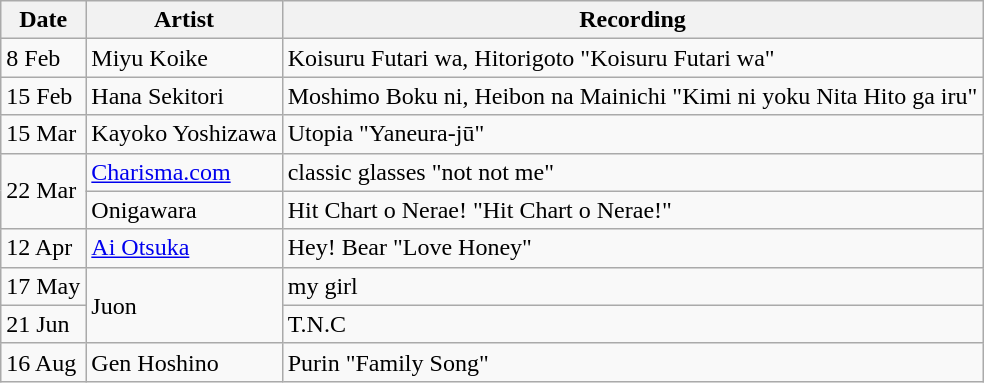<table class="wikitable">
<tr>
<th>Date</th>
<th>Artist</th>
<th>Recording</th>
</tr>
<tr>
<td>8 Feb</td>
<td>Miyu Koike</td>
<td>Koisuru Futari wa, Hitorigoto "Koisuru Futari wa"</td>
</tr>
<tr>
<td>15 Feb</td>
<td>Hana Sekitori</td>
<td>Moshimo Boku ni, Heibon na Mainichi "Kimi ni yoku Nita Hito ga iru"</td>
</tr>
<tr>
<td>15 Mar</td>
<td>Kayoko Yoshizawa</td>
<td>Utopia "Yaneura-jū"</td>
</tr>
<tr>
<td rowspan="2">22 Mar</td>
<td><a href='#'>Charisma.com</a></td>
<td>classic glasses "not not me"</td>
</tr>
<tr>
<td>Onigawara</td>
<td>Hit Chart o Nerae! "Hit Chart o Nerae!"</td>
</tr>
<tr>
<td>12 Apr</td>
<td><a href='#'>Ai Otsuka</a></td>
<td>Hey! Bear "Love Honey"</td>
</tr>
<tr>
<td>17 May</td>
<td rowspan="2">Juon</td>
<td>my girl</td>
</tr>
<tr>
<td>21 Jun</td>
<td>T.N.C</td>
</tr>
<tr>
<td>16 Aug</td>
<td>Gen Hoshino</td>
<td>Purin "Family Song"</td>
</tr>
</table>
